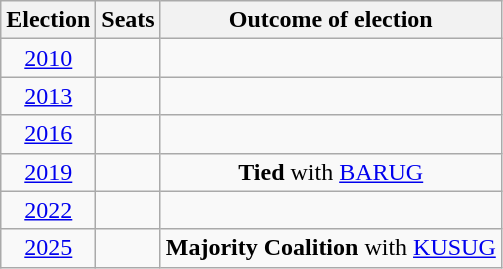<table class=wikitable style="text-align:center;">
<tr>
<th>Election</th>
<th>Seats</th>
<th>Outcome of election</th>
</tr>
<tr>
<td><a href='#'>2010</a></td>
<td></td>
<td></td>
</tr>
<tr>
<td><a href='#'>2013</a></td>
<td></td>
<td></td>
</tr>
<tr>
<td><a href='#'>2016</a></td>
<td></td>
<td></td>
</tr>
<tr>
<td><a href='#'>2019</a></td>
<td></td>
<td><strong>Tied</strong> with <a href='#'>BARUG</a></td>
</tr>
<tr>
<td><a href='#'>2022</a></td>
<td></td>
<td></td>
</tr>
<tr>
<td><a href='#'>2025</a></td>
<td></td>
<td><strong>Majority Coalition</strong> with <a href='#'>KUSUG</a></td>
</tr>
</table>
